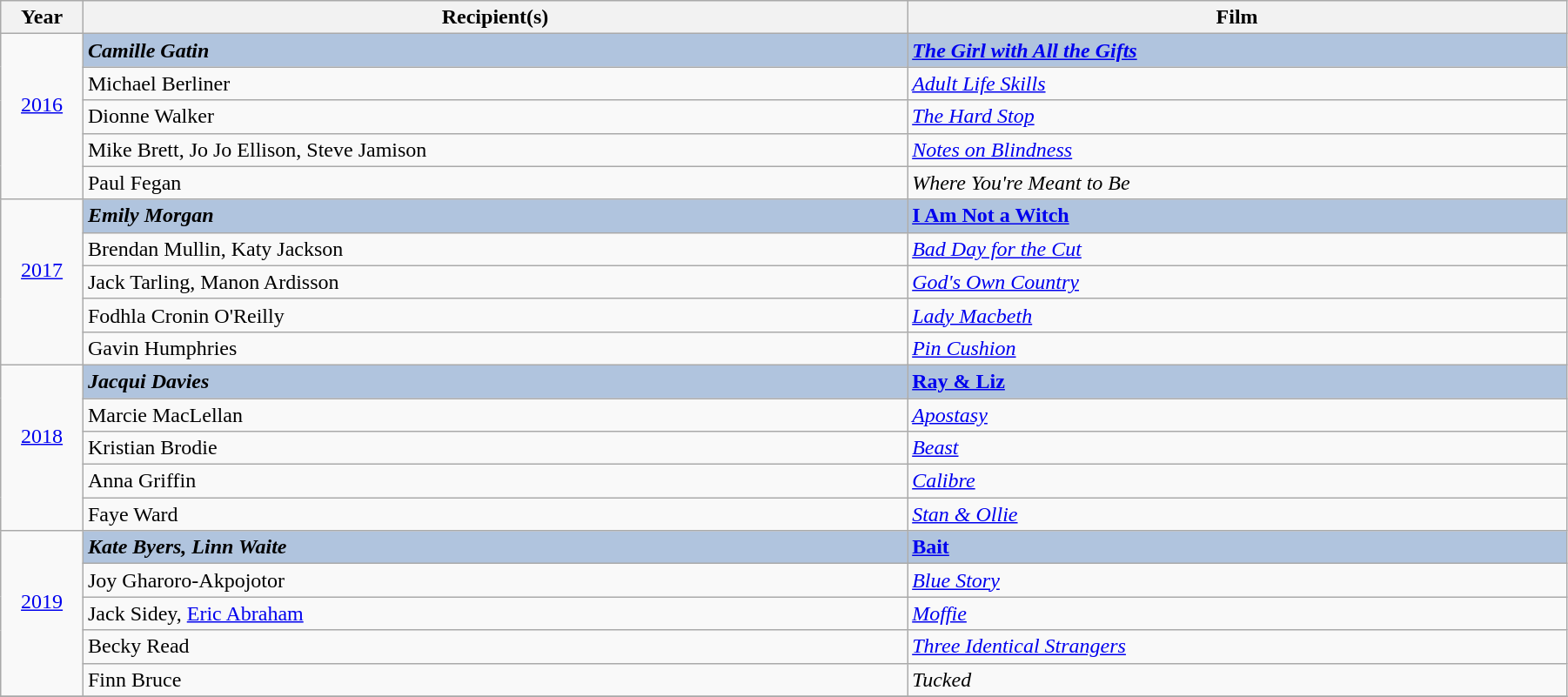<table class="wikitable" width="95%" cellpadding="5">
<tr>
<th width="5%">Year</th>
<th width="50%">Recipient(s)</th>
<th width="40%">Film</th>
</tr>
<tr>
<td rowspan="5" style="text-align:center;"><a href='#'>2016</a><br><br></td>
<td style="background:#B0C4DE"><strong><em>Camille Gatin</em></strong></td>
<td style="background:#B0C4DE"><strong><em><a href='#'>The Girl with All the Gifts</a></em></strong></td>
</tr>
<tr>
<td>Michael Berliner</td>
<td><em><a href='#'>Adult Life Skills</a></em></td>
</tr>
<tr>
<td>Dionne Walker</td>
<td><em><a href='#'>The Hard Stop</a></em></td>
</tr>
<tr>
<td>Mike Brett, Jo Jo Ellison, Steve Jamison</td>
<td><em><a href='#'>Notes on Blindness</a></em></td>
</tr>
<tr>
<td>Paul Fegan</td>
<td><em>Where You're Meant to Be</em></td>
</tr>
<tr>
<td rowspan="5" style="text-align:center;"><a href='#'>2017</a> <br><br></td>
<td style="background:#B0C4DE"><strong><em>Emily Morgan</em></strong></td>
<td style="background:#B0C4DE"><strong><a href='#'>I Am Not a Witch</a></strong></td>
</tr>
<tr>
<td>Brendan Mullin, Katy Jackson</td>
<td><em><a href='#'>Bad Day for the Cut</a></em></td>
</tr>
<tr>
<td>Jack Tarling, Manon Ardisson</td>
<td><em><a href='#'>God's Own Country</a></em></td>
</tr>
<tr>
<td>Fodhla Cronin O'Reilly</td>
<td><em><a href='#'>Lady Macbeth</a></em></td>
</tr>
<tr>
<td>Gavin Humphries</td>
<td><em><a href='#'>Pin Cushion</a></em></td>
</tr>
<tr>
<td rowspan="5" style="text-align:center;"><a href='#'>2018</a> <br><br></td>
<td style="background:#B0C4DE"><strong><em>Jacqui Davies</em></strong></td>
<td style="background:#B0C4DE"><strong><a href='#'>Ray & Liz</a></strong></td>
</tr>
<tr>
<td>Marcie MacLellan</td>
<td><em><a href='#'>Apostasy</a></em></td>
</tr>
<tr>
<td>Kristian Brodie</td>
<td><em><a href='#'>Beast</a></em></td>
</tr>
<tr>
<td>Anna Griffin</td>
<td><em><a href='#'>Calibre</a></em></td>
</tr>
<tr>
<td>Faye Ward</td>
<td><em><a href='#'>Stan & Ollie</a></em></td>
</tr>
<tr>
<td rowspan="5" style="text-align:center;"><a href='#'>2019</a> <br><br></td>
<td style="background:#B0C4DE"><strong><em>Kate Byers, Linn Waite</em></strong></td>
<td style="background:#B0C4DE"><strong><a href='#'>Bait</a></strong></td>
</tr>
<tr>
<td>Joy Gharoro-Akpojotor</td>
<td><em><a href='#'>Blue Story</a></em></td>
</tr>
<tr>
<td>Jack Sidey, <a href='#'>Eric Abraham</a></td>
<td><em><a href='#'>Moffie</a></em></td>
</tr>
<tr>
<td>Becky Read</td>
<td><em><a href='#'>Three Identical Strangers</a></em></td>
</tr>
<tr>
<td>Finn Bruce</td>
<td><em>Tucked</em></td>
</tr>
<tr>
</tr>
</table>
